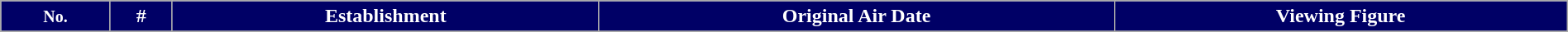<table class="wikitable plainrowheaders" style="width:100%; margin:auto;">
<tr style="color:#fff;">
<th style="background:#000066;"><small>No.</small></th>
<th style="background:#000066;">#</th>
<th style="background:#000066;">Establishment</th>
<th style="background:#000066;">Original Air Date</th>
<th style="background:#000066;">Viewing Figure</th>
</tr>
<tr>
</tr>
</table>
